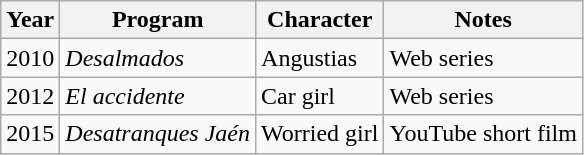<table class="wikitable">
<tr>
<th>Year</th>
<th>Program</th>
<th>Character</th>
<th>Notes</th>
</tr>
<tr>
<td>2010</td>
<td><em>Desalmados</em></td>
<td>Angustias</td>
<td>Web series</td>
</tr>
<tr>
<td>2012</td>
<td><em>El accidente</em></td>
<td>Car girl</td>
<td>Web series</td>
</tr>
<tr>
<td>2015</td>
<td><em>Desatranques Jaén</em></td>
<td>Worried girl</td>
<td>YouTube short film</td>
</tr>
</table>
